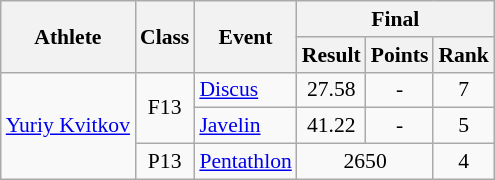<table class=wikitable style="font-size:90%">
<tr>
<th rowspan="2">Athlete</th>
<th rowspan="2">Class</th>
<th rowspan="2">Event</th>
<th colspan="3">Final</th>
</tr>
<tr>
<th>Result</th>
<th>Points</th>
<th>Rank</th>
</tr>
<tr>
<td rowspan="3"><a href='#'>Yuriy Kvitkov</a></td>
<td rowspan="2" style="text-align:center;">F13</td>
<td><a href='#'>Discus</a></td>
<td style="text-align:center;">27.58</td>
<td style="text-align:center;">-</td>
<td style="text-align:center;">7</td>
</tr>
<tr>
<td><a href='#'>Javelin</a></td>
<td style="text-align:center;">41.22</td>
<td style="text-align:center;">-</td>
<td style="text-align:center;">5</td>
</tr>
<tr>
<td style="text-align:center;">P13</td>
<td><a href='#'>Pentathlon</a></td>
<td style="text-align:center;" colspan="2">2650</td>
<td style="text-align:center;">4</td>
</tr>
</table>
